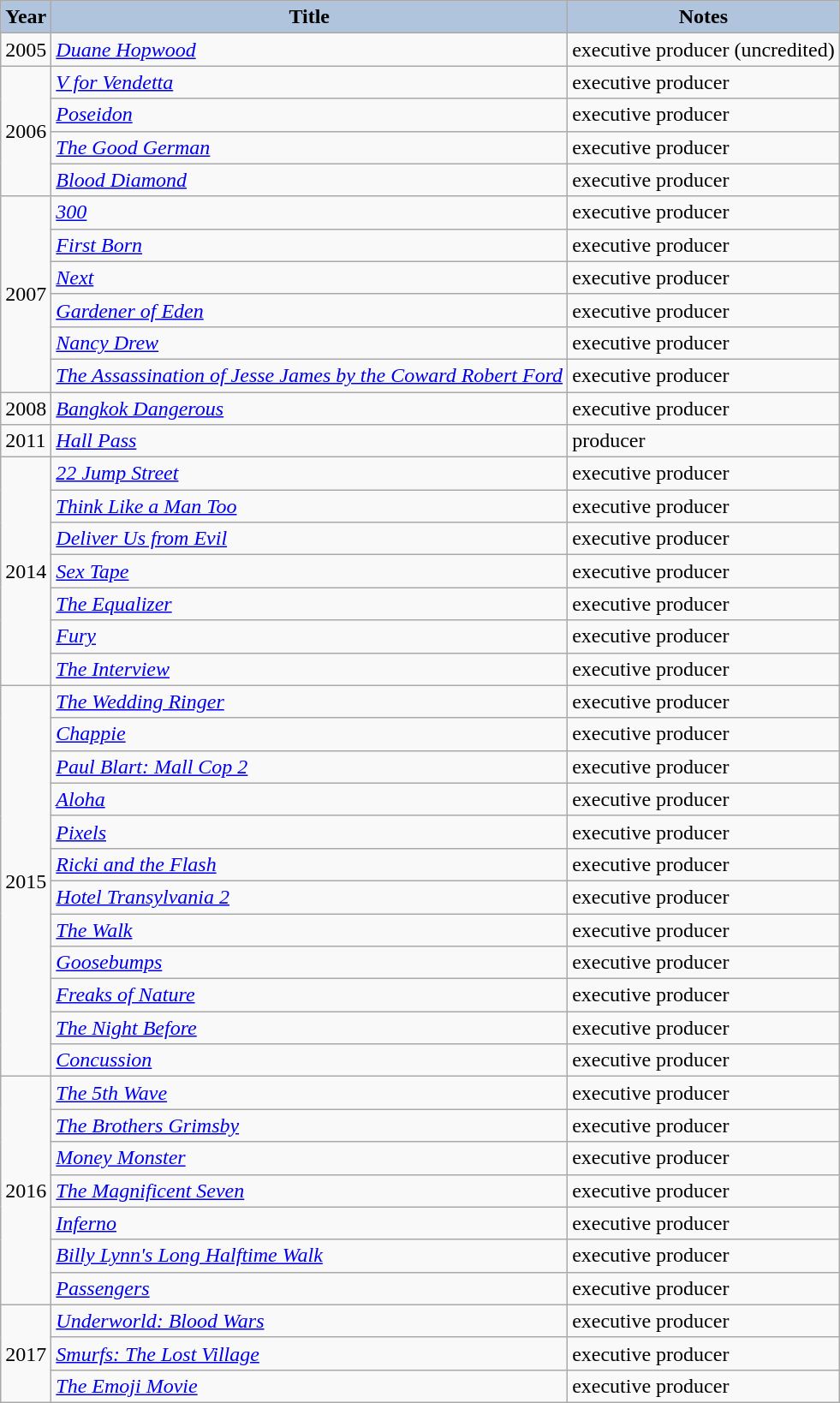<table class="wikitable">
<tr>
<th style="background:#B0C4DE;">Year</th>
<th style="background:#B0C4DE;">Title</th>
<th style="background:#B0C4DE;">Notes</th>
</tr>
<tr>
<td>2005</td>
<td><em><a href='#'>Duane Hopwood</a></em></td>
<td>executive producer (uncredited)</td>
</tr>
<tr>
<td rowspan="4">2006</td>
<td><em><a href='#'>V for Vendetta</a></em></td>
<td>executive producer</td>
</tr>
<tr>
<td><em><a href='#'>Poseidon</a></em></td>
<td>executive producer</td>
</tr>
<tr>
<td><em><a href='#'>The Good German</a></em></td>
<td>executive producer</td>
</tr>
<tr>
<td><em><a href='#'>Blood Diamond</a></em></td>
<td>executive producer</td>
</tr>
<tr>
<td rowspan="6">2007</td>
<td><em><a href='#'>300</a></em></td>
<td>executive producer</td>
</tr>
<tr>
<td><em><a href='#'>First Born</a></em></td>
<td>executive producer</td>
</tr>
<tr>
<td><em><a href='#'>Next</a></em></td>
<td>executive producer</td>
</tr>
<tr>
<td><em><a href='#'>Gardener of Eden</a></em></td>
<td>executive producer</td>
</tr>
<tr>
<td><em><a href='#'>Nancy Drew</a></em></td>
<td>executive producer</td>
</tr>
<tr>
<td><em><a href='#'>The Assassination of Jesse James by the Coward Robert Ford</a></em></td>
<td>executive producer</td>
</tr>
<tr>
<td>2008</td>
<td><em><a href='#'>Bangkok Dangerous</a></em></td>
<td>executive producer</td>
</tr>
<tr>
<td>2011</td>
<td><em><a href='#'>Hall Pass</a></em></td>
<td>producer</td>
</tr>
<tr>
<td rowspan="7">2014</td>
<td><em><a href='#'>22 Jump Street</a></em></td>
<td>executive producer</td>
</tr>
<tr>
<td><em><a href='#'>Think Like a Man Too</a></em></td>
<td>executive producer</td>
</tr>
<tr>
<td><em><a href='#'>Deliver Us from Evil</a></em></td>
<td>executive producer</td>
</tr>
<tr>
<td><em><a href='#'>Sex Tape</a></em></td>
<td>executive producer</td>
</tr>
<tr>
<td><em><a href='#'>The Equalizer</a></em></td>
<td>executive producer</td>
</tr>
<tr>
<td><em><a href='#'>Fury</a></em></td>
<td>executive producer</td>
</tr>
<tr>
<td><em><a href='#'>The Interview</a></em></td>
<td>executive producer</td>
</tr>
<tr>
<td rowspan="12">2015</td>
<td><em><a href='#'>The Wedding Ringer</a></em></td>
<td>executive producer</td>
</tr>
<tr>
<td><em><a href='#'>Chappie</a></em></td>
<td>executive producer</td>
</tr>
<tr>
<td><em><a href='#'>Paul Blart: Mall Cop 2</a></em></td>
<td>executive producer</td>
</tr>
<tr>
<td><em><a href='#'>Aloha</a></em></td>
<td>executive producer</td>
</tr>
<tr>
<td><em><a href='#'>Pixels</a></em></td>
<td>executive producer</td>
</tr>
<tr>
<td><em><a href='#'>Ricki and the Flash</a></em></td>
<td>executive producer</td>
</tr>
<tr>
<td><em><a href='#'>Hotel Transylvania 2</a></em></td>
<td>executive producer</td>
</tr>
<tr>
<td><em><a href='#'>The Walk</a></em></td>
<td>executive producer</td>
</tr>
<tr>
<td><em><a href='#'>Goosebumps</a></em></td>
<td>executive producer</td>
</tr>
<tr>
<td><em><a href='#'>Freaks of Nature</a></em></td>
<td>executive producer</td>
</tr>
<tr>
<td><em><a href='#'>The Night Before</a></em></td>
<td>executive producer</td>
</tr>
<tr>
<td><em><a href='#'>Concussion</a></em></td>
<td>executive producer</td>
</tr>
<tr>
<td rowspan="7">2016</td>
<td><em><a href='#'>The 5th Wave</a></em></td>
<td>executive producer</td>
</tr>
<tr>
<td><em><a href='#'>The Brothers Grimsby</a></em></td>
<td>executive producer</td>
</tr>
<tr>
<td><em><a href='#'>Money Monster</a></em></td>
<td>executive producer</td>
</tr>
<tr>
<td><em><a href='#'>The Magnificent Seven</a></em></td>
<td>executive producer</td>
</tr>
<tr>
<td><em><a href='#'>Inferno</a></em></td>
<td>executive producer</td>
</tr>
<tr>
<td><em><a href='#'>Billy Lynn's Long Halftime Walk</a></em></td>
<td>executive producer</td>
</tr>
<tr>
<td><em><a href='#'>Passengers</a></em></td>
<td>executive producer</td>
</tr>
<tr>
<td rowspan="3">2017</td>
<td><em><a href='#'>Underworld: Blood Wars</a></em></td>
<td>executive producer</td>
</tr>
<tr>
<td><em><a href='#'>Smurfs: The Lost Village</a></em></td>
<td>executive producer</td>
</tr>
<tr>
<td><em><a href='#'>The Emoji Movie</a></em></td>
<td>executive producer</td>
</tr>
</table>
